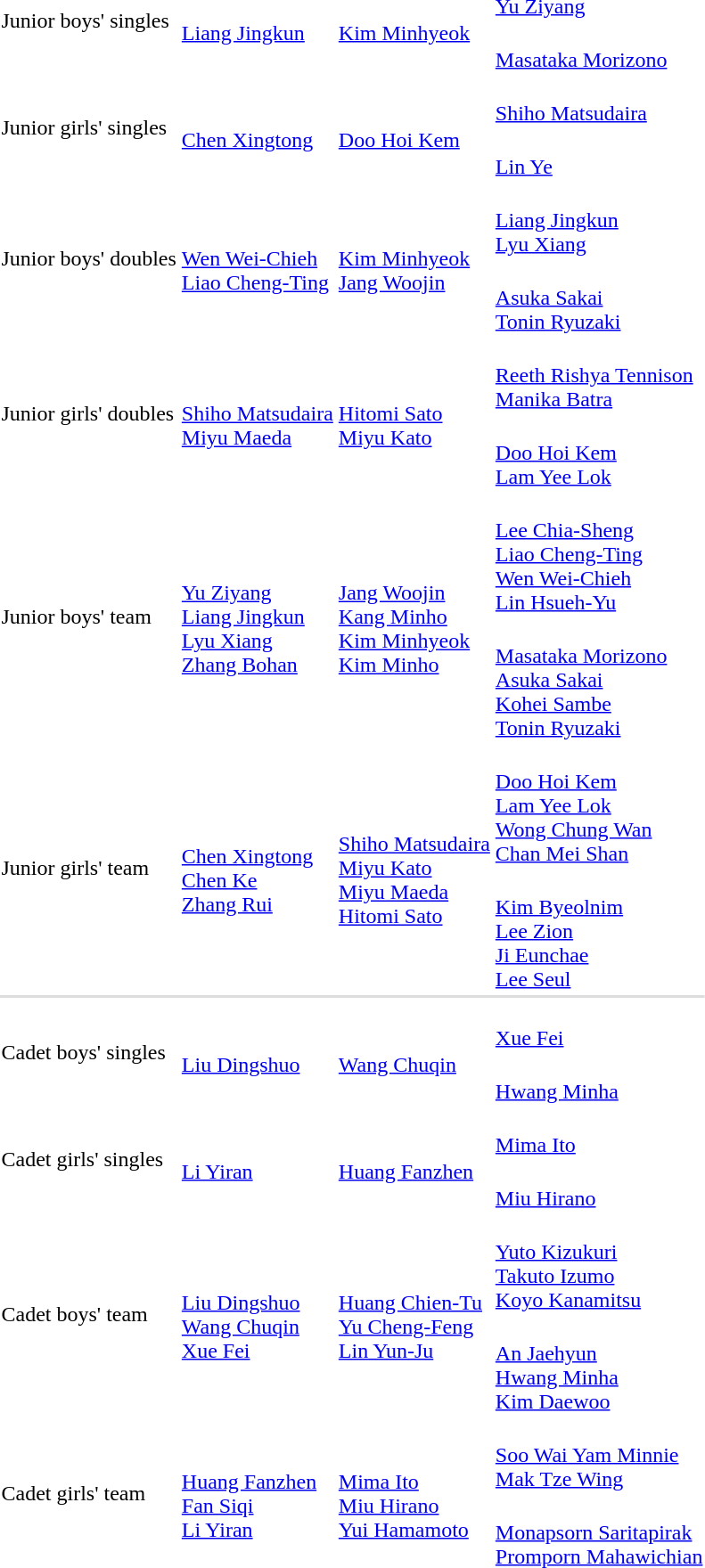<table>
<tr>
<td rowspan=2>Junior boys' singles</td>
<td rowspan=2><br><a href='#'>Liang Jingkun</a></td>
<td rowspan=2><br><a href='#'>Kim Minhyeok</a></td>
<td><br><a href='#'>Yu Ziyang</a></td>
</tr>
<tr>
<td><br><a href='#'>Masataka Morizono</a></td>
</tr>
<tr>
<td rowspan=2>Junior girls' singles</td>
<td rowspan=2><br><a href='#'>Chen Xingtong</a></td>
<td rowspan=2><br><a href='#'>Doo Hoi Kem</a></td>
<td><br><a href='#'>Shiho Matsudaira</a></td>
</tr>
<tr>
<td><br><a href='#'>Lin Ye</a></td>
</tr>
<tr>
<td rowspan=2>Junior boys' doubles</td>
<td rowspan=2><br><a href='#'>Wen Wei-Chieh</a><br><a href='#'>Liao Cheng-Ting</a></td>
<td rowspan=2><br><a href='#'>Kim Minhyeok</a><br><a href='#'>Jang Woojin</a></td>
<td><br><a href='#'>Liang Jingkun</a><br><a href='#'>Lyu Xiang</a></td>
</tr>
<tr>
<td><br><a href='#'>Asuka Sakai</a><br><a href='#'>Tonin Ryuzaki</a></td>
</tr>
<tr>
<td rowspan=2>Junior girls' doubles</td>
<td rowspan=2><br><a href='#'>Shiho Matsudaira</a><br><a href='#'>Miyu Maeda</a></td>
<td rowspan=2><br><a href='#'>Hitomi Sato</a><br><a href='#'>Miyu Kato</a></td>
<td><br><a href='#'>Reeth Rishya Tennison</a><br><a href='#'>Manika Batra</a></td>
</tr>
<tr>
<td><br><a href='#'>Doo Hoi Kem</a><br><a href='#'>Lam Yee Lok</a></td>
</tr>
<tr>
<td rowspan=2>Junior boys' team</td>
<td rowspan=2><br><a href='#'>Yu Ziyang</a><br><a href='#'>Liang Jingkun</a><br><a href='#'>Lyu Xiang</a><br><a href='#'>Zhang Bohan</a></td>
<td rowspan=2><br><a href='#'>Jang Woojin</a><br><a href='#'>Kang Minho</a><br><a href='#'>Kim Minhyeok</a><br><a href='#'>Kim Minho</a></td>
<td><br><a href='#'>Lee Chia-Sheng</a><br><a href='#'>Liao Cheng-Ting</a><br><a href='#'>Wen Wei-Chieh</a><br><a href='#'>Lin Hsueh-Yu</a></td>
</tr>
<tr>
<td><br><a href='#'>Masataka Morizono</a><br><a href='#'>Asuka Sakai</a><br><a href='#'>Kohei Sambe</a><br><a href='#'>Tonin Ryuzaki</a></td>
</tr>
<tr>
<td rowspan=2>Junior girls' team</td>
<td rowspan=2><br><a href='#'>Chen Xingtong</a><br><a href='#'>Chen Ke</a><br><a href='#'>Zhang Rui</a></td>
<td rowspan=2><br><a href='#'>Shiho Matsudaira</a><br><a href='#'>Miyu Kato</a><br><a href='#'>Miyu Maeda</a><br><a href='#'>Hitomi Sato</a></td>
<td><br><a href='#'>Doo Hoi Kem</a><br><a href='#'>Lam Yee Lok</a><br><a href='#'>Wong Chung Wan</a><br><a href='#'>Chan Mei Shan</a></td>
</tr>
<tr>
<td><br><a href='#'>Kim Byeolnim</a><br><a href='#'>Lee Zion</a><br><a href='#'>Ji Eunchae</a><br><a href='#'>Lee Seul</a></td>
</tr>
<tr style="background:#dddddd;">
<td colspan=7></td>
</tr>
<tr>
<td rowspan=2>Cadet boys' singles</td>
<td rowspan=2><br><a href='#'>Liu Dingshuo</a></td>
<td rowspan=2><br><a href='#'>Wang Chuqin</a></td>
<td><br><a href='#'>Xue Fei</a></td>
</tr>
<tr>
<td><br><a href='#'>Hwang Minha</a></td>
</tr>
<tr>
<td rowspan=2>Cadet girls' singles</td>
<td rowspan=2><br><a href='#'>Li Yiran</a></td>
<td rowspan=2><br><a href='#'>Huang Fanzhen</a></td>
<td><br><a href='#'>Mima Ito</a></td>
</tr>
<tr>
<td><br><a href='#'>Miu Hirano</a></td>
</tr>
<tr>
<td rowspan=2>Cadet boys' team</td>
<td rowspan=2><br><a href='#'>Liu Dingshuo</a><br><a href='#'>Wang Chuqin</a><br><a href='#'>Xue Fei</a></td>
<td rowspan=2><br><a href='#'>Huang Chien-Tu</a><br><a href='#'>Yu Cheng-Feng</a><br><a href='#'>Lin Yun-Ju</a></td>
<td><br><a href='#'>Yuto Kizukuri</a><br><a href='#'>Takuto Izumo</a><br><a href='#'>Koyo Kanamitsu</a></td>
</tr>
<tr>
<td><br><a href='#'>An Jaehyun</a><br><a href='#'>Hwang Minha</a><br><a href='#'>Kim Daewoo</a></td>
</tr>
<tr>
<td rowspan=2>Cadet girls' team</td>
<td rowspan=2><br><a href='#'>Huang Fanzhen</a><br><a href='#'>Fan Siqi</a><br><a href='#'>Li Yiran</a></td>
<td rowspan=2><br><a href='#'>Mima Ito</a><br><a href='#'>Miu Hirano</a><br><a href='#'>Yui Hamamoto</a></td>
<td><br><a href='#'>Soo Wai Yam Minnie</a><br><a href='#'>Mak Tze Wing</a></td>
</tr>
<tr>
<td><br><a href='#'>Monapsorn Saritapirak</a><br><a href='#'>Promporn Mahawichian</a></td>
</tr>
</table>
